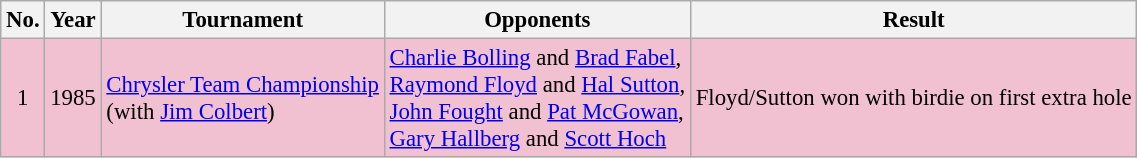<table class="wikitable" style="font-size:95%;">
<tr>
<th>No.</th>
<th>Year</th>
<th>Tournament</th>
<th>Opponents</th>
<th>Result</th>
</tr>
<tr style="background:#F2C1D1;">
<td align=center>1</td>
<td>1985</td>
<td><a href='#'>Chrysler Team Championship</a><br>(with  <a href='#'>Jim Colbert</a>)</td>
<td> <a href='#'>Charlie Bolling</a> and  <a href='#'>Brad Fabel</a>,<br> <a href='#'>Raymond Floyd</a> and  <a href='#'>Hal Sutton</a>,<br> <a href='#'>John Fought</a> and  <a href='#'>Pat McGowan</a>,<br> <a href='#'>Gary Hallberg</a> and  <a href='#'>Scott Hoch</a></td>
<td>Floyd/Sutton won with birdie on first extra hole</td>
</tr>
</table>
